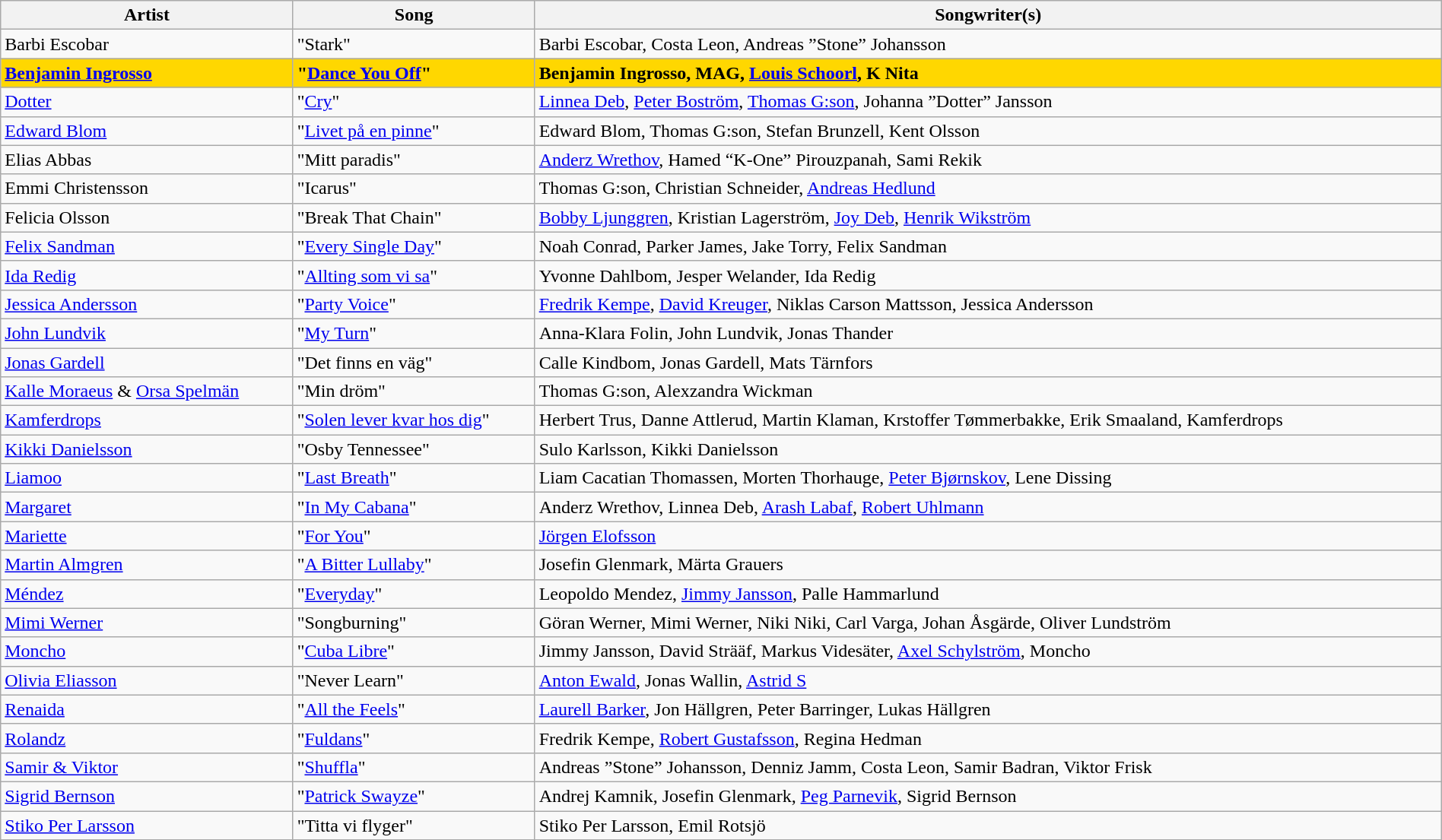<table class="sortable wikitable" width="100%" style="margin: 1em auto 1em auto;">
<tr>
<th>Artist</th>
<th>Song</th>
<th>Songwriter(s)</th>
</tr>
<tr>
<td>Barbi Escobar</td>
<td>"Stark"</td>
<td>Barbi Escobar, Costa Leon, Andreas ”Stone” Johansson</td>
</tr>
<tr style="background:gold;">
<td><strong><a href='#'>Benjamin Ingrosso</a></strong></td>
<td><strong>"<a href='#'>Dance You Off</a>"</strong></td>
<td><strong>Benjamin Ingrosso, MAG, <a href='#'>Louis Schoorl</a>, K Nita</strong></td>
</tr>
<tr>
<td><a href='#'>Dotter</a></td>
<td>"<a href='#'>Cry</a>"</td>
<td><a href='#'>Linnea Deb</a>, <a href='#'>Peter Boström</a>, <a href='#'>Thomas G:son</a>, Johanna ”Dotter” Jansson</td>
</tr>
<tr>
<td><a href='#'>Edward Blom</a></td>
<td>"<a href='#'>Livet på en pinne</a>"</td>
<td>Edward Blom, Thomas G:son, Stefan Brunzell, Kent Olsson</td>
</tr>
<tr>
<td>Elias Abbas</td>
<td>"Mitt paradis"</td>
<td><a href='#'>Anderz Wrethov</a>, Hamed “K-One” Pirouzpanah, Sami Rekik</td>
</tr>
<tr>
<td>Emmi Christensson</td>
<td>"Icarus"</td>
<td>Thomas G:son, Christian Schneider, <a href='#'>Andreas Hedlund</a></td>
</tr>
<tr>
<td>Felicia Olsson</td>
<td>"Break That Chain"</td>
<td><a href='#'>Bobby Ljunggren</a>, Kristian Lagerström, <a href='#'>Joy Deb</a>, <a href='#'>Henrik Wikström</a></td>
</tr>
<tr>
<td><a href='#'>Felix Sandman</a></td>
<td>"<a href='#'>Every Single Day</a>"</td>
<td>Noah Conrad, Parker James, Jake Torry, Felix Sandman</td>
</tr>
<tr>
<td><a href='#'>Ida Redig</a></td>
<td>"<a href='#'>Allting som vi sa</a>"</td>
<td>Yvonne Dahlbom, Jesper Welander, Ida Redig</td>
</tr>
<tr>
<td><a href='#'>Jessica Andersson</a></td>
<td>"<a href='#'>Party Voice</a>"</td>
<td><a href='#'>Fredrik Kempe</a>, <a href='#'>David Kreuger</a>, Niklas Carson Mattsson, Jessica Andersson</td>
</tr>
<tr>
<td><a href='#'>John Lundvik</a></td>
<td>"<a href='#'>My Turn</a>"</td>
<td>Anna-Klara Folin, John Lundvik, Jonas Thander</td>
</tr>
<tr>
<td><a href='#'>Jonas Gardell</a></td>
<td>"Det finns en väg"</td>
<td>Calle Kindbom, Jonas Gardell, Mats Tärnfors</td>
</tr>
<tr>
<td><a href='#'>Kalle Moraeus</a> & <a href='#'>Orsa Spelmän</a></td>
<td>"Min dröm"</td>
<td>Thomas G:son, Alexzandra Wickman</td>
</tr>
<tr>
<td><a href='#'>Kamferdrops</a></td>
<td>"<a href='#'>Solen lever kvar hos dig</a>"</td>
<td>Herbert Trus, Danne Attlerud, Martin Klaman, Krstoffer Tømmerbakke, Erik Smaaland, Kamferdrops</td>
</tr>
<tr>
<td><a href='#'>Kikki Danielsson</a></td>
<td>"Osby Tennessee"</td>
<td>Sulo Karlsson, Kikki Danielsson</td>
</tr>
<tr>
<td><a href='#'>Liamoo</a></td>
<td>"<a href='#'>Last Breath</a>"</td>
<td>Liam Cacatian Thomassen, Morten Thorhauge, <a href='#'>Peter Bjørnskov</a>, Lene Dissing</td>
</tr>
<tr>
<td><a href='#'>Margaret</a></td>
<td>"<a href='#'>In My Cabana</a>"</td>
<td>Anderz Wrethov, Linnea Deb, <a href='#'>Arash Labaf</a>, <a href='#'>Robert Uhlmann</a></td>
</tr>
<tr>
<td><a href='#'>Mariette</a></td>
<td>"<a href='#'>For You</a>"</td>
<td><a href='#'>Jörgen Elofsson</a></td>
</tr>
<tr>
<td><a href='#'>Martin Almgren</a></td>
<td>"<a href='#'>A Bitter Lullaby</a>"</td>
<td>Josefin Glenmark, Märta Grauers</td>
</tr>
<tr>
<td><a href='#'>Méndez</a></td>
<td>"<a href='#'>Everyday</a>"</td>
<td>Leopoldo Mendez, <a href='#'>Jimmy Jansson</a>, Palle Hammarlund</td>
</tr>
<tr>
<td><a href='#'>Mimi Werner</a></td>
<td>"Songburning"</td>
<td>Göran Werner, Mimi Werner, Niki Niki, Carl Varga, Johan Åsgärde, Oliver Lundström</td>
</tr>
<tr>
<td><a href='#'>Moncho</a></td>
<td>"<a href='#'>Cuba Libre</a>"</td>
<td>Jimmy Jansson, David Strääf, Markus Videsäter, <a href='#'>Axel Schylström</a>, Moncho</td>
</tr>
<tr>
<td><a href='#'>Olivia Eliasson</a></td>
<td>"Never Learn"</td>
<td><a href='#'>Anton Ewald</a>, Jonas Wallin, <a href='#'>Astrid S</a></td>
</tr>
<tr>
<td><a href='#'>Renaida</a></td>
<td>"<a href='#'>All the Feels</a>"</td>
<td><a href='#'>Laurell Barker</a>, Jon Hällgren, Peter Barringer, Lukas Hällgren</td>
</tr>
<tr>
<td><a href='#'>Rolandz</a></td>
<td>"<a href='#'>Fuldans</a>"</td>
<td>Fredrik Kempe, <a href='#'>Robert Gustafsson</a>, Regina Hedman</td>
</tr>
<tr>
<td><a href='#'>Samir & Viktor</a></td>
<td>"<a href='#'>Shuffla</a>"</td>
<td>Andreas ”Stone” Johansson, Denniz Jamm, Costa Leon, Samir Badran, Viktor Frisk</td>
</tr>
<tr>
<td><a href='#'>Sigrid Bernson</a></td>
<td>"<a href='#'>Patrick Swayze</a>"</td>
<td>Andrej Kamnik, Josefin Glenmark, <a href='#'>Peg Parnevik</a>, Sigrid Bernson</td>
</tr>
<tr>
<td><a href='#'>Stiko Per Larsson</a></td>
<td>"Titta vi flyger"</td>
<td>Stiko Per Larsson, Emil Rotsjö</td>
</tr>
<tr>
</tr>
</table>
